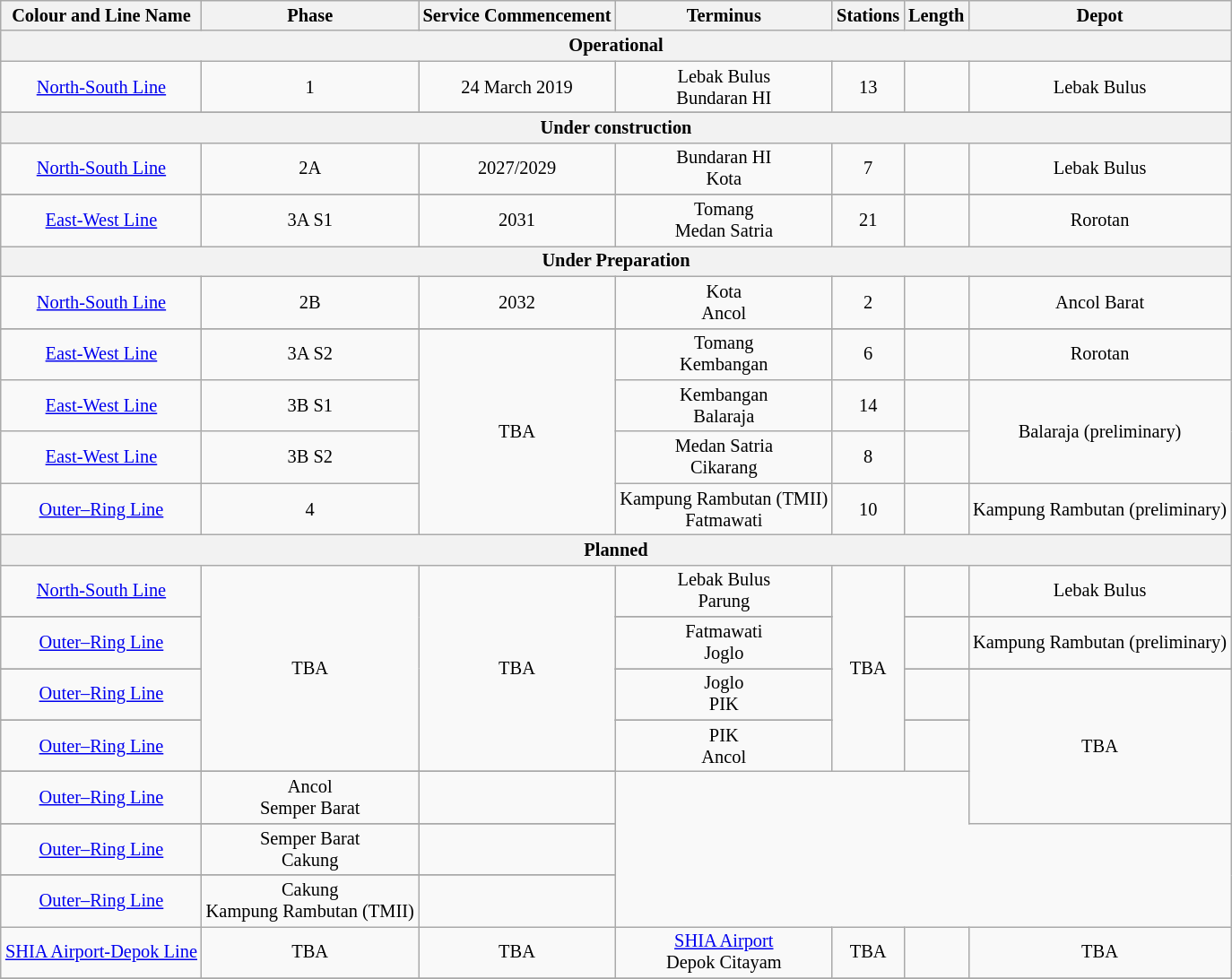<table class="wikitable sortable" style="margin:auto; font-align:center; text-align:center; font-size:85%">
<tr>
<th>Colour and Line Name</th>
<th>Phase</th>
<th>Service Commencement</th>
<th>Terminus</th>
<th>Stations</th>
<th>Length</th>
<th>Depot</th>
</tr>
<tr align="center">
<th colspan="7">Operational</th>
</tr>
<tr align="center">
<td> <a href='#'>North-South Line</a></td>
<td>1</td>
<td>24 March 2019</td>
<td>Lebak Bulus<br>Bundaran HI</td>
<td>13</td>
<td></td>
<td>Lebak Bulus</td>
</tr>
<tr>
</tr>
<tr align="center">
<th colspan="7">Under construction</th>
</tr>
<tr align="center">
<td> <a href='#'>North-South Line</a></td>
<td>2A</td>
<td>2027/2029</td>
<td>Bundaran HI<br>Kota</td>
<td>7</td>
<td></td>
<td>Lebak Bulus</td>
</tr>
<tr>
</tr>
<tr align="center">
<td> <a href='#'>East-West Line</a></td>
<td>3A S1</td>
<td>2031</td>
<td>Tomang<br>Medan Satria</td>
<td>21</td>
<td></td>
<td>Rorotan</td>
</tr>
<tr align="center">
<th colspan="7">Under Preparation</th>
</tr>
<tr align="center">
<td> <a href='#'>North-South Line</a></td>
<td>2B</td>
<td>2032</td>
<td>Kota<br>Ancol</td>
<td>2</td>
<td></td>
<td>Ancol Barat</td>
</tr>
<tr>
</tr>
<tr align="center">
<td> <a href='#'>East-West Line</a></td>
<td>3A S2</td>
<td rowspan="4">TBA</td>
<td>Tomang<br>Kembangan</td>
<td>6</td>
<td></td>
<td>Rorotan</td>
</tr>
<tr align="center">
<td> <a href='#'>East-West Line</a></td>
<td>3B S1</td>
<td>Kembangan<br>Balaraja</td>
<td>14</td>
<td></td>
<td rowspan="2">Balaraja (preliminary)</td>
</tr>
<tr align="center">
<td> <a href='#'>East-West Line</a></td>
<td>3B S2</td>
<td>Medan Satria<br>Cikarang</td>
<td>8</td>
<td></td>
</tr>
<tr>
<td> <a href='#'>Outer–Ring Line</a></td>
<td>4</td>
<td>Kampung Rambutan (TMII)<br>Fatmawati</td>
<td>10</td>
<td></td>
<td>Kampung Rambutan (preliminary)</td>
</tr>
<tr align="center">
<th colspan="7">Planned</th>
</tr>
<tr align="center">
<td> <a href='#'>North-South Line</a></td>
<td rowspan="7">TBA</td>
<td rowspan="7">TBA</td>
<td>Lebak Bulus<br>Parung</td>
<td rowspan="7">TBA</td>
<td></td>
<td>Lebak Bulus</td>
</tr>
<tr>
</tr>
<tr>
<td> <a href='#'>Outer–Ring Line</a></td>
<td>Fatmawati<br>Joglo</td>
<td></td>
<td>Kampung Rambutan (preliminary)</td>
</tr>
<tr>
</tr>
<tr>
<td> <a href='#'>Outer–Ring Line</a></td>
<td>Joglo<br>PIK</td>
<td></td>
<td rowspan="5">TBA</td>
</tr>
<tr>
</tr>
<tr>
<td> <a href='#'>Outer–Ring Line</a></td>
<td>PIK<br>Ancol</td>
<td></td>
</tr>
<tr>
</tr>
<tr>
<td> <a href='#'>Outer–Ring Line</a></td>
<td>Ancol<br>Semper Barat</td>
<td></td>
</tr>
<tr>
</tr>
<tr>
<td> <a href='#'>Outer–Ring Line</a></td>
<td>Semper Barat<br>Cakung</td>
<td></td>
</tr>
<tr>
</tr>
<tr>
<td> <a href='#'>Outer–Ring Line</a></td>
<td>Cakung<br>Kampung Rambutan (TMII)</td>
<td></td>
</tr>
<tr align="center">
<td><a href='#'>SHIA Airport-Depok Line</a></td>
<td>TBA</td>
<td>TBA</td>
<td><a href='#'>SHIA Airport</a><br>Depok Citayam</td>
<td>TBA</td>
<td></td>
<td>TBA</td>
</tr>
<tr>
</tr>
</table>
